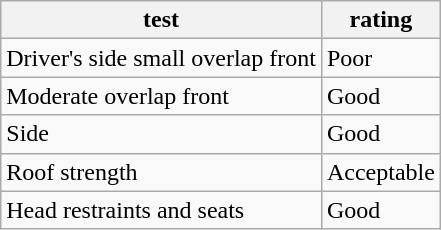<table class="wikitable">
<tr>
<th>test</th>
<th>rating</th>
</tr>
<tr>
<td>Driver's side small overlap front</td>
<td>Poor</td>
</tr>
<tr>
<td>Moderate overlap front</td>
<td>Good</td>
</tr>
<tr>
<td>Side</td>
<td>Good</td>
</tr>
<tr>
<td>Roof strength</td>
<td>Acceptable</td>
</tr>
<tr>
<td>Head restraints and seats</td>
<td>Good</td>
</tr>
</table>
